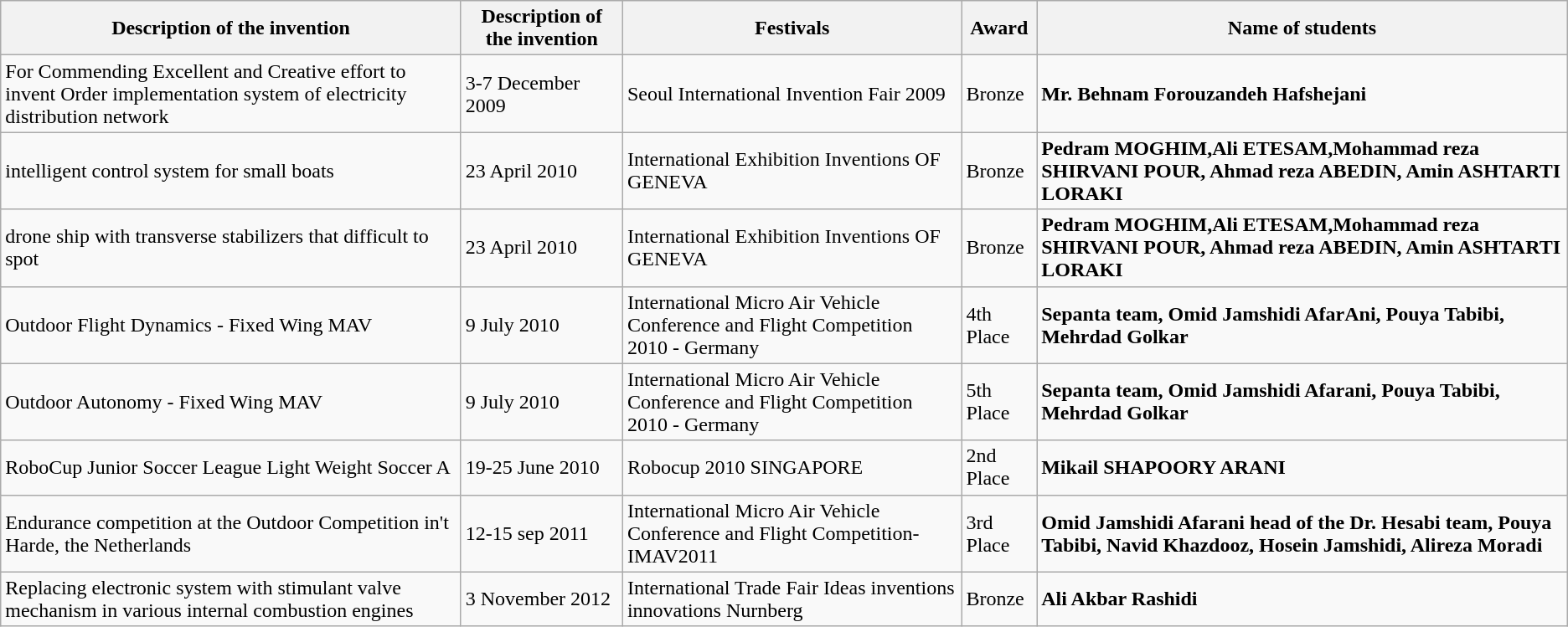<table class="wikitable">
<tr>
<th><strong>Description of the invention</strong></th>
<th><strong>Description of the invention</strong></th>
<th><strong>Festivals</strong></th>
<th><strong>Award</strong></th>
<th><strong>Name of students</strong></th>
</tr>
<tr>
<td>For Commending Excellent and Creative effort to invent Order implementation system of electricity distribution network</td>
<td>3-7 December 2009</td>
<td>Seoul International Invention Fair 2009</td>
<td>Bronze</td>
<td><strong>Mr. Behnam Forouzandeh Hafshejani</strong></td>
</tr>
<tr>
<td>intelligent control system for small boats</td>
<td>23 April 2010</td>
<td>International Exhibition Inventions OF GENEVA</td>
<td>Bronze</td>
<td><strong>Pedram MOGHIM,Ali ETESAM,Mohammad reza SHIRVANI POUR, Ahmad reza ABEDIN, Amin ASHTARTI LORAKI</strong></td>
</tr>
<tr>
<td>drone ship with transverse stabilizers that difficult to spot</td>
<td>23 April 2010</td>
<td>International Exhibition Inventions OF GENEVA</td>
<td>Bronze</td>
<td><strong>Pedram MOGHIM,Ali ETESAM,Mohammad reza SHIRVANI POUR, Ahmad reza ABEDIN, Amin ASHTARTI LORAKI</strong></td>
</tr>
<tr>
<td>Outdoor Flight Dynamics - Fixed Wing MAV</td>
<td>9 July 2010</td>
<td>International Micro Air Vehicle Conference and Flight Competition 2010 - Germany</td>
<td>4th Place</td>
<td><strong>Sepanta team, Omid Jamshidi AfarAni, Pouya Tabibi, Mehrdad Golkar</strong></td>
</tr>
<tr>
<td>Outdoor Autonomy - Fixed Wing MAV</td>
<td>9 July 2010</td>
<td>International Micro Air Vehicle Conference and Flight Competition 2010 - Germany</td>
<td>5th Place</td>
<td><strong>Sepanta team, Omid Jamshidi Afarani, Pouya Tabibi, Mehrdad Golkar</strong></td>
</tr>
<tr>
<td>RoboCup Junior Soccer League Light Weight Soccer A</td>
<td>19-25 June 2010</td>
<td>Robocup 2010 SINGAPORE</td>
<td>2nd Place</td>
<td><strong>Mikail SHAPOORY ARANI</strong></td>
</tr>
<tr>
<td>Endurance competition at the Outdoor Competition in't Harde, the Netherlands</td>
<td>12-15 sep 2011</td>
<td>International Micro Air Vehicle Conference and Flight Competition- IMAV2011</td>
<td>3rd Place</td>
<td><strong>Omid Jamshidi Afarani head of the Dr. Hesabi team, Pouya Tabibi, Navid Khazdooz, Hosein Jamshidi, Alireza Moradi</strong></td>
</tr>
<tr>
<td>Replacing electronic system with stimulant valve mechanism in various internal combustion engines</td>
<td>3 November 2012</td>
<td>International Trade Fair Ideas inventions innovations Nurnberg</td>
<td>Bronze</td>
<td><strong>Ali Akbar Rashidi</strong></td>
</tr>
</table>
